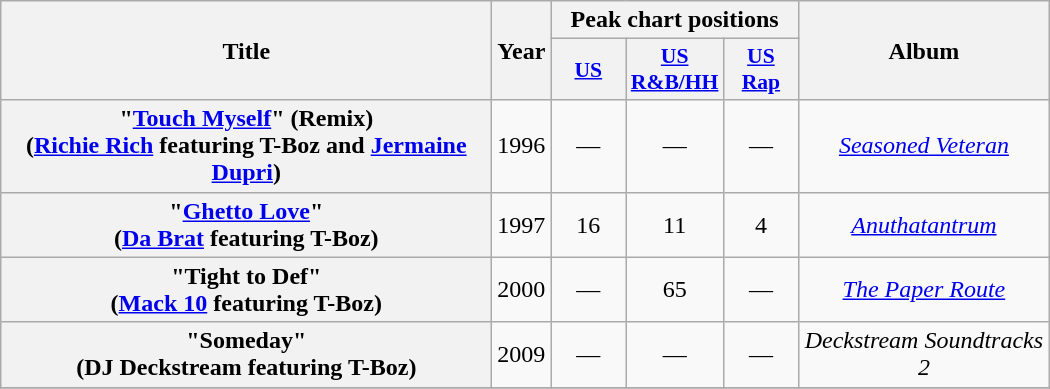<table class="wikitable plainrowheaders" style="text-align:center;">
<tr>
<th scope="col" rowspan="2" style="width:20em;">Title</th>
<th scope="col" rowspan="2" style="width:1em;">Year</th>
<th scope="col" colspan="3">Peak chart positions</th>
<th scope="col" rowspan="2" style="width:10em;">Album</th>
</tr>
<tr>
<th scope="col" style="width:3em;font-size:90%;"><a href='#'>US</a><br></th>
<th scope="col" style="width:3em;font-size:90%;"><a href='#'>US R&B/HH</a><br></th>
<th scope="col" style="width:3em;font-size:90%;"><a href='#'>US<br>Rap</a><br></th>
</tr>
<tr>
<th scope="row">"<a href='#'>Touch Myself</a>" (Remix)<br><span>(<a href='#'>Richie Rich</a> featuring T-Boz and <a href='#'>Jermaine Dupri</a>)</span></th>
<td>1996</td>
<td>—</td>
<td>—</td>
<td>—</td>
<td><em><a href='#'>Seasoned Veteran</a></em></td>
</tr>
<tr>
<th scope="row">"<a href='#'>Ghetto Love</a>"<br><span>(<a href='#'>Da Brat</a> featuring T-Boz)</span></th>
<td>1997</td>
<td>16</td>
<td>11</td>
<td>4</td>
<td><em><a href='#'>Anuthatantrum</a></em></td>
</tr>
<tr>
<th scope="row">"Tight to Def"<br><span>(<a href='#'>Mack 10</a> featuring T-Boz)</span></th>
<td>2000</td>
<td>—</td>
<td>65</td>
<td>—</td>
<td><em><a href='#'>The Paper Route</a></em></td>
</tr>
<tr>
<th scope="row">"Someday"<br><span>(DJ Deckstream featuring T-Boz)</span></th>
<td>2009</td>
<td>—</td>
<td>—</td>
<td>—</td>
<td><em>Deckstream Soundtracks 2</em></td>
</tr>
<tr>
</tr>
</table>
